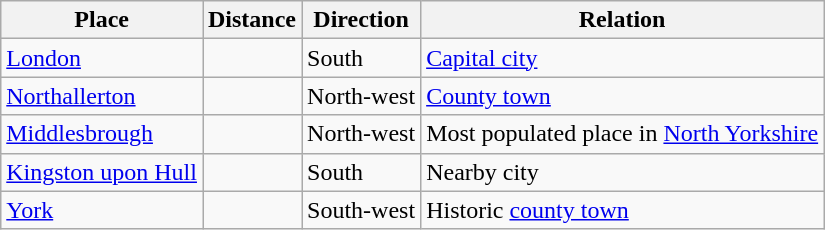<table class="wikitable mw-collapsible">
<tr>
<th>Place</th>
<th>Distance</th>
<th>Direction</th>
<th>Relation</th>
</tr>
<tr>
<td><a href='#'>London</a></td>
<td></td>
<td>South</td>
<td><a href='#'>Capital city</a></td>
</tr>
<tr>
<td><a href='#'>Northallerton</a></td>
<td></td>
<td>North-west</td>
<td><a href='#'>County town</a></td>
</tr>
<tr>
<td><a href='#'>Middlesbrough</a></td>
<td></td>
<td>North-west</td>
<td>Most populated place in <a href='#'>North Yorkshire</a></td>
</tr>
<tr>
<td><a href='#'>Kingston upon Hull</a></td>
<td></td>
<td>South</td>
<td>Nearby city</td>
</tr>
<tr>
<td><a href='#'>York</a></td>
<td></td>
<td>South-west</td>
<td>Historic <a href='#'>county town</a></td>
</tr>
</table>
